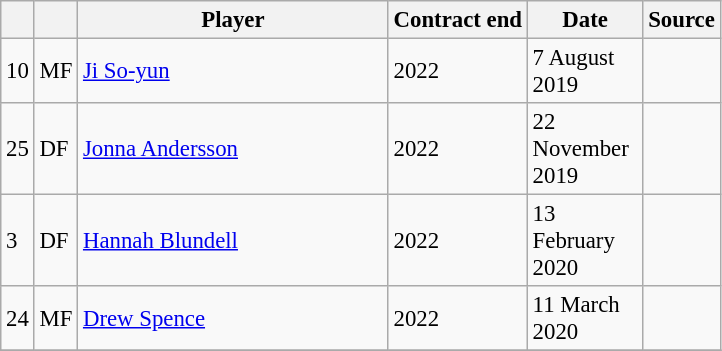<table class="wikitable plainrowheaders sortable" style="font-size:95%">
<tr>
<th></th>
<th></th>
<th scope="col" style="width:200px;">Player</th>
<th>Contract end</th>
<th scope="col" style="width:70px;">Date</th>
<th>Source</th>
</tr>
<tr>
<td>10</td>
<td>MF</td>
<td> <a href='#'>Ji So-yun</a></td>
<td>2022</td>
<td>7 August 2019</td>
<td></td>
</tr>
<tr>
<td>25</td>
<td>DF</td>
<td> <a href='#'>Jonna Andersson</a></td>
<td>2022</td>
<td>22 November 2019</td>
<td></td>
</tr>
<tr>
<td>3</td>
<td>DF</td>
<td> <a href='#'>Hannah Blundell</a></td>
<td>2022</td>
<td>13 February 2020</td>
<td></td>
</tr>
<tr>
<td>24</td>
<td>MF</td>
<td> <a href='#'>Drew Spence</a></td>
<td>2022</td>
<td>11 March 2020</td>
<td></td>
</tr>
<tr>
</tr>
</table>
